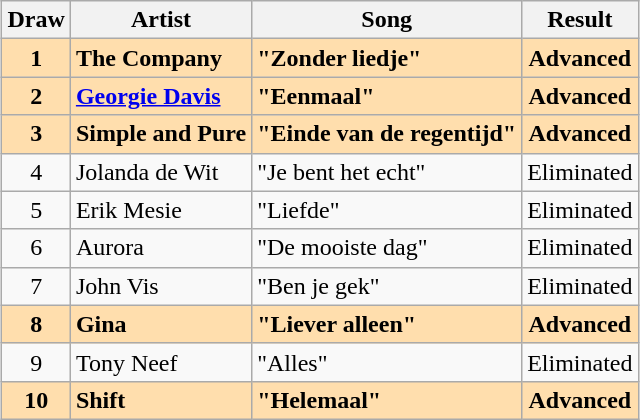<table class="sortable wikitable" style="margin: 1em auto 1em auto; text-align:center">
<tr>
<th>Draw</th>
<th>Artist</th>
<th>Song</th>
<th>Result</th>
</tr>
<tr style="font-weight:bold;background:navajowhite">
<td>1</td>
<td align="left">The Company</td>
<td align="left">"Zonder liedje"</td>
<td>Advanced</td>
</tr>
<tr style="font-weight:bold;background:navajowhite">
<td>2</td>
<td align="left"><a href='#'>Georgie Davis</a></td>
<td align="left">"Eenmaal"</td>
<td>Advanced</td>
</tr>
<tr style="font-weight:bold;background:navajowhite">
<td>3</td>
<td align="left">Simple and Pure</td>
<td align="left">"Einde van de regentijd"</td>
<td>Advanced</td>
</tr>
<tr>
<td>4</td>
<td align="left">Jolanda de Wit</td>
<td align="left">"Je bent het echt"</td>
<td>Eliminated</td>
</tr>
<tr>
<td>5</td>
<td align="left">Erik Mesie</td>
<td align="left">"Liefde"</td>
<td>Eliminated</td>
</tr>
<tr>
<td>6</td>
<td align="left">Aurora</td>
<td align="left">"De mooiste dag"</td>
<td>Eliminated</td>
</tr>
<tr>
<td>7</td>
<td align="left">John Vis</td>
<td align="left">"Ben je gek"</td>
<td>Eliminated</td>
</tr>
<tr style="font-weight:bold;background:navajowhite">
<td>8</td>
<td align="left">Gina</td>
<td align="left">"Liever alleen"</td>
<td>Advanced</td>
</tr>
<tr>
<td>9</td>
<td align="left">Tony Neef</td>
<td align="left">"Alles"</td>
<td>Eliminated</td>
</tr>
<tr style="font-weight:bold;background:navajowhite">
<td>10</td>
<td align="left">Shift</td>
<td align="left">"Helemaal"</td>
<td>Advanced</td>
</tr>
</table>
